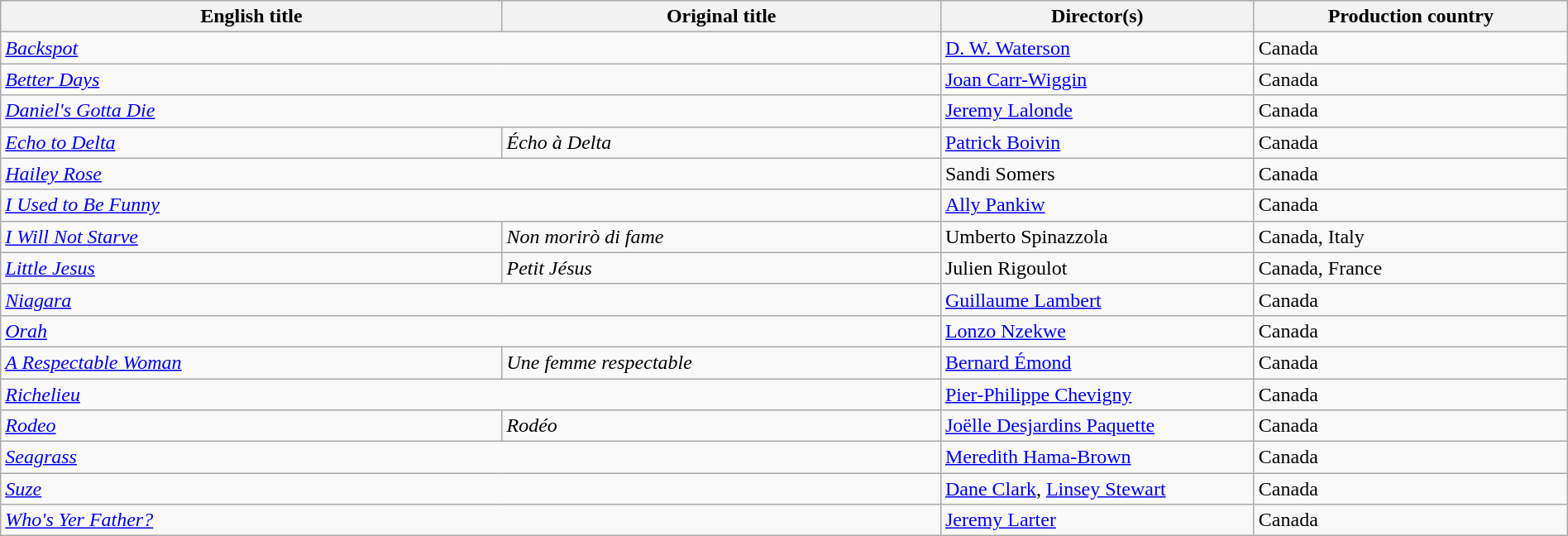<table class="wikitable" width=100%>
<tr>
<th scope="col" width="32%">English title</th>
<th scope="col" width="28%">Original title</th>
<th scope="col" width="20%">Director(s)</th>
<th scope="col" width="20%">Production country</th>
</tr>
<tr>
<td colspan=2><em><a href='#'>Backspot</a></em></td>
<td><a href='#'>D. W. Waterson</a></td>
<td>Canada</td>
</tr>
<tr>
<td colspan=2><em><a href='#'>Better Days</a></em></td>
<td><a href='#'>Joan Carr-Wiggin</a></td>
<td>Canada</td>
</tr>
<tr>
<td colspan=2><em><a href='#'>Daniel's Gotta Die</a></em></td>
<td><a href='#'>Jeremy Lalonde</a></td>
<td>Canada</td>
</tr>
<tr>
<td><em><a href='#'>Echo to Delta</a></em></td>
<td><em>Écho à Delta</em></td>
<td><a href='#'>Patrick Boivin</a></td>
<td>Canada</td>
</tr>
<tr>
<td colspan=2><em><a href='#'>Hailey Rose</a></em></td>
<td>Sandi Somers</td>
<td>Canada</td>
</tr>
<tr>
<td colspan=2><em><a href='#'>I Used to Be Funny</a></em></td>
<td><a href='#'>Ally Pankiw</a></td>
<td>Canada</td>
</tr>
<tr>
<td><em><a href='#'>I Will Not Starve</a></em></td>
<td><em>Non morirò di fame</em></td>
<td>Umberto Spinazzola</td>
<td>Canada, Italy</td>
</tr>
<tr>
<td><em><a href='#'>Little Jesus</a></em></td>
<td><em>Petit Jésus</em></td>
<td>Julien Rigoulot</td>
<td>Canada, France</td>
</tr>
<tr>
<td colspan=2><em><a href='#'>Niagara</a></em></td>
<td><a href='#'>Guillaume Lambert</a></td>
<td>Canada</td>
</tr>
<tr>
<td colspan=2><em><a href='#'>Orah</a></em></td>
<td><a href='#'>Lonzo Nzekwe</a></td>
<td>Canada</td>
</tr>
<tr>
<td><em><a href='#'>A Respectable Woman</a></em></td>
<td><em>Une femme respectable</em></td>
<td><a href='#'>Bernard Émond</a></td>
<td>Canada</td>
</tr>
<tr>
<td colspan=2><em><a href='#'>Richelieu</a></em></td>
<td><a href='#'>Pier-Philippe Chevigny</a></td>
<td>Canada</td>
</tr>
<tr>
<td><em><a href='#'>Rodeo</a></em></td>
<td><em>Rodéo</em></td>
<td><a href='#'>Joëlle Desjardins Paquette</a></td>
<td>Canada</td>
</tr>
<tr>
<td colspan=2><em><a href='#'>Seagrass</a></em></td>
<td><a href='#'>Meredith Hama-Brown</a></td>
<td>Canada</td>
</tr>
<tr>
<td colspan=2><em><a href='#'>Suze</a></em></td>
<td><a href='#'>Dane Clark</a>, <a href='#'>Linsey Stewart</a></td>
<td>Canada</td>
</tr>
<tr>
<td colspan=2><em><a href='#'>Who's Yer Father?</a></em></td>
<td><a href='#'>Jeremy Larter</a></td>
<td>Canada</td>
</tr>
</table>
